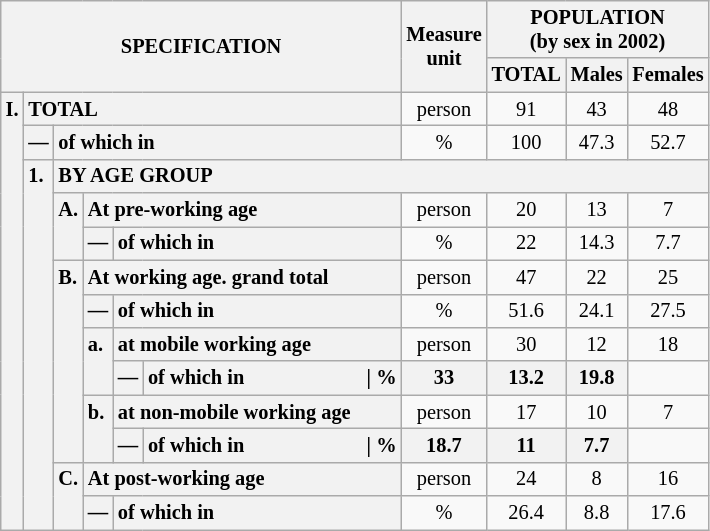<table class="wikitable" style="font-size:85%; text-align:center">
<tr>
<th rowspan="2" colspan="6">SPECIFICATION</th>
<th rowspan="2">Measure<br> unit</th>
<th colspan="3" rowspan="1">POPULATION<br> (by sex in 2002)</th>
</tr>
<tr>
<th>TOTAL</th>
<th>Males</th>
<th>Females</th>
</tr>
<tr>
<th style="text-align:left" valign="top" rowspan="13">I.</th>
<th style="text-align:left" colspan="5">TOTAL</th>
<td>person</td>
<td>91</td>
<td>43</td>
<td>48</td>
</tr>
<tr>
<th style="text-align:left" valign="top">—</th>
<th style="text-align:left" colspan="4">of which in</th>
<td>%</td>
<td>100</td>
<td>47.3</td>
<td>52.7</td>
</tr>
<tr>
<th style="text-align:left" valign="top" rowspan="11">1.</th>
<th style="text-align:left" colspan="19">BY AGE GROUP</th>
</tr>
<tr>
<th style="text-align:left" valign="top" rowspan="2">A.</th>
<th style="text-align:left" colspan="3">At pre-working age</th>
<td>person</td>
<td>20</td>
<td>13</td>
<td>7</td>
</tr>
<tr>
<th style="text-align:left" valign="top">—</th>
<th style="text-align:left" valign="top" colspan="2">of which in</th>
<td>%</td>
<td>22</td>
<td>14.3</td>
<td>7.7</td>
</tr>
<tr>
<th style="text-align:left" valign="top" rowspan="6">B.</th>
<th style="text-align:left" colspan="3">At working age. grand total</th>
<td>person</td>
<td>47</td>
<td>22</td>
<td>25</td>
</tr>
<tr>
<th style="text-align:left" valign="top">—</th>
<th style="text-align:left" valign="top" colspan="2">of which in</th>
<td>%</td>
<td>51.6</td>
<td>24.1</td>
<td>27.5</td>
</tr>
<tr>
<th style="text-align:left" valign="top" rowspan="2">a.</th>
<th style="text-align:left" colspan="2">at mobile working age</th>
<td>person</td>
<td>30</td>
<td>12</td>
<td>18</td>
</tr>
<tr>
<th style="text-align:left" valign="top">—</th>
<th style="text-align:left" valign="top" colspan="1">of which in                        | %</th>
<th>33</th>
<th>13.2</th>
<th>19.8</th>
</tr>
<tr>
<th style="text-align:left" valign="top" rowspan="2">b.</th>
<th style="text-align:left" colspan="2">at non-mobile working age</th>
<td>person</td>
<td>17</td>
<td>10</td>
<td>7</td>
</tr>
<tr>
<th style="text-align:left" valign="top">—</th>
<th style="text-align:left" valign="top" colspan="1">of which in                        | %</th>
<th>18.7</th>
<th>11</th>
<th>7.7</th>
</tr>
<tr>
<th style="text-align:left" valign="top" rowspan="2">C.</th>
<th style="text-align:left" colspan="3">At post-working age</th>
<td>person</td>
<td>24</td>
<td>8</td>
<td>16</td>
</tr>
<tr>
<th style="text-align:left" valign="top">—</th>
<th style="text-align:left" valign="top" colspan="2">of which in</th>
<td>%</td>
<td>26.4</td>
<td>8.8</td>
<td>17.6</td>
</tr>
</table>
